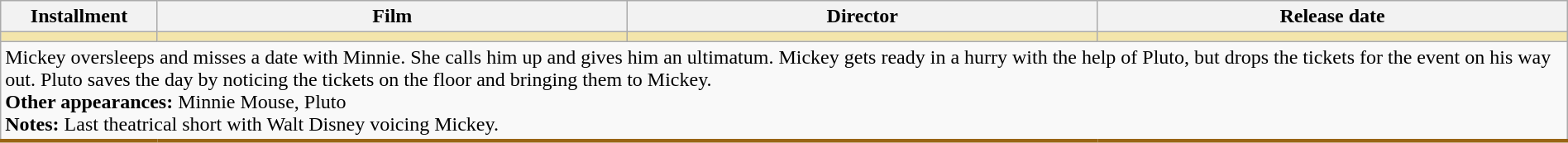<table class="wikitable" width="100%">
<tr>
<th width="10%">Installment</th>
<th width="30%">Film</th>
<th width="30%">Director</th>
<th width="30%">Release date</th>
</tr>
<tr>
<td style="background-color: #F3E5AB"></td>
<td style="background-color: #F3E5AB"></td>
<td style="background-color: #F3E5AB"></td>
<td style="background-color: #F3E5AB"></td>
</tr>
<tr class="expand-child" style="border-bottom: 3px solid #996515;">
<td colspan="4">Mickey oversleeps and misses a date with Minnie. She calls him up and gives him an ultimatum. Mickey gets ready in a hurry with the help of Pluto, but drops the tickets for the event on his way out. Pluto saves the day by noticing the tickets on the floor and bringing them to Mickey.<br><strong>Other appearances:</strong> Minnie Mouse, Pluto<br><strong>Notes:</strong> Last theatrical short with Walt Disney voicing Mickey.</td>
</tr>
</table>
